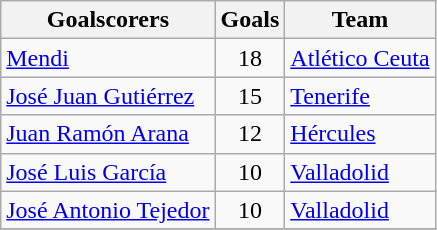<table class="wikitable sortable">
<tr>
<th>Goalscorers</th>
<th>Goals</th>
<th>Team</th>
</tr>
<tr>
<td> <a href='#'>Mendi</a></td>
<td style="text-align:center;">18</td>
<td><a href='#'>Atlético Ceuta</a></td>
</tr>
<tr>
<td> <a href='#'>José Juan Gutiérrez</a></td>
<td style="text-align:center;">15</td>
<td><a href='#'>Tenerife</a></td>
</tr>
<tr>
<td> <a href='#'>Juan Ramón Arana</a></td>
<td style="text-align:center;">12</td>
<td><a href='#'>Hércules</a></td>
</tr>
<tr>
<td> <a href='#'>José Luis García</a></td>
<td style="text-align:center;">10</td>
<td><a href='#'>Valladolid</a></td>
</tr>
<tr>
<td> <a href='#'>José Antonio Tejedor</a></td>
<td style="text-align:center;">10</td>
<td><a href='#'>Valladolid</a></td>
</tr>
<tr>
</tr>
</table>
